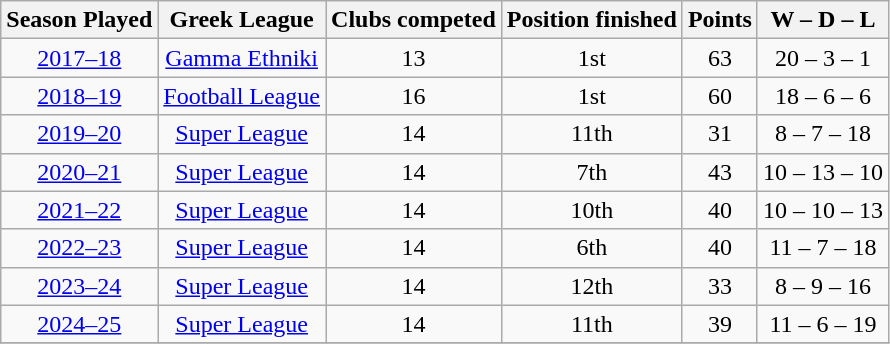<table class="wikitable">
<tr>
<th>Season Played</th>
<th>Greek League</th>
<th>Clubs competed</th>
<th>Position finished</th>
<th>Points</th>
<th>W – D – L</th>
</tr>
<tr>
<td align="center"><a href='#'>2017–18</a></td>
<td align="center"><a href='#'>Gamma Ethniki</a></td>
<td align="center">13</td>
<td align="center">1st</td>
<td align="center">63</td>
<td align="center">20 – 3 – 1</td>
</tr>
<tr>
<td align="center"><a href='#'>2018–19</a></td>
<td align="center"><a href='#'>Football League</a></td>
<td align="center">16</td>
<td align="center">1st</td>
<td align="center">60</td>
<td align="center">18 – 6 – 6</td>
</tr>
<tr>
<td align="center"><a href='#'>2019–20</a></td>
<td align="center"><a href='#'>Super League</a></td>
<td align="center">14</td>
<td align="center">11th</td>
<td align="center">31</td>
<td align="center">8 – 7 – 18</td>
</tr>
<tr>
<td align="center"><a href='#'>2020–21</a></td>
<td align="center"><a href='#'>Super League</a></td>
<td align="center">14</td>
<td align="center">7th</td>
<td align="center">43</td>
<td align="center">10 – 13 – 10</td>
</tr>
<tr>
<td align="center"><a href='#'>2021–22</a></td>
<td align="center"><a href='#'>Super League</a></td>
<td align="center">14</td>
<td align="center">10th</td>
<td align="center">40</td>
<td align="center">10 – 10 – 13</td>
</tr>
<tr>
<td align="center"><a href='#'>2022–23</a></td>
<td align="center"><a href='#'>Super League</a></td>
<td align="center">14</td>
<td align="center">6th</td>
<td align="center">40</td>
<td align="center">11 – 7 – 18</td>
</tr>
<tr>
<td align="center"><a href='#'>2023–24</a></td>
<td align="center"><a href='#'>Super League</a></td>
<td align="center">14</td>
<td align="center">12th</td>
<td align="center">33</td>
<td align="center">8 – 9 – 16</td>
</tr>
<tr>
<td align="center"><a href='#'>2024–25</a></td>
<td align="center"><a href='#'>Super League</a></td>
<td align="center">14</td>
<td align="center">11th</td>
<td align="center">39</td>
<td align="center">11 – 6 – 19</td>
</tr>
<tr>
</tr>
</table>
